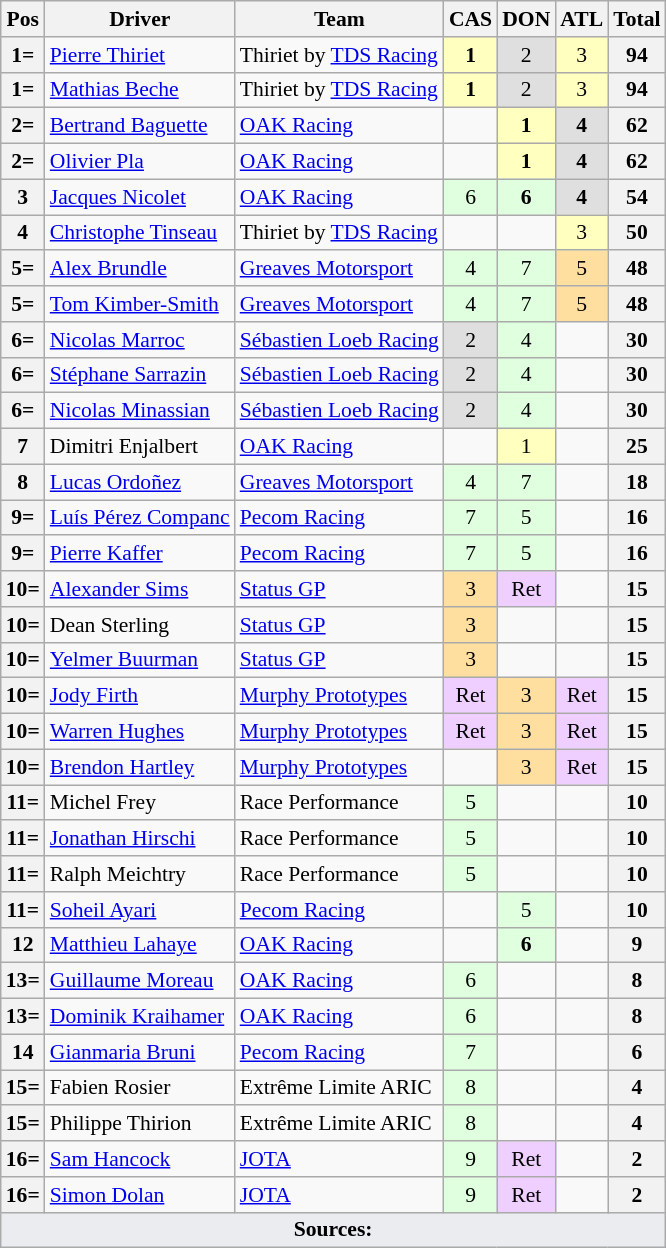<table class="wikitable" style="font-size: 90%;">
<tr>
<th>Pos</th>
<th>Driver</th>
<th>Team</th>
<th>CAS</th>
<th>DON</th>
<th>ATL</th>
<th>Total</th>
</tr>
<tr>
<th>1=</th>
<td> <a href='#'>Pierre Thiriet</a></td>
<td> Thiriet by <a href='#'>TDS Racing</a></td>
<td align="center" style="background:#FFFFBF;"><strong>1</strong></td>
<td align="center" style="background:#DFDFDF;">2</td>
<td align="center" style="background:#FFFFBF;">3</td>
<th align="center">94</th>
</tr>
<tr>
<th>1=</th>
<td> <a href='#'>Mathias Beche</a></td>
<td> Thiriet by <a href='#'>TDS Racing</a></td>
<td align="center" style="background:#FFFFBF;"><strong>1</strong></td>
<td align="center" style="background:#DFDFDF;">2</td>
<td align="center" style="background:#FFFFBF;">3</td>
<th align="center">94</th>
</tr>
<tr>
<th>2=</th>
<td> <a href='#'>Bertrand Baguette</a></td>
<td> <a href='#'>OAK Racing</a></td>
<td></td>
<td align="center" style="background:#FFFFBF;"><strong>1</strong></td>
<td align="center" style="background:#DFDFDF;"><strong>4</strong></td>
<th align="center">62</th>
</tr>
<tr>
<th>2=</th>
<td> <a href='#'>Olivier Pla</a></td>
<td> <a href='#'>OAK Racing</a></td>
<td></td>
<td align="center" style="background:#FFFFBF;"><strong>1</strong></td>
<td align="center" style="background:#DFDFDF;"><strong>4</strong></td>
<th align="center">62</th>
</tr>
<tr>
<th>3</th>
<td> <a href='#'>Jacques Nicolet</a></td>
<td> <a href='#'>OAK Racing</a></td>
<td align="center" style="background:#DFFFDF;">6</td>
<td align="center" style="background:#DFFFDF;"><strong>6</strong></td>
<td align="center" style="background:#DFDFDF;"><strong>4</strong></td>
<th align="center">54</th>
</tr>
<tr>
<th>4</th>
<td> <a href='#'>Christophe Tinseau</a></td>
<td> Thiriet by <a href='#'>TDS Racing</a></td>
<td></td>
<td></td>
<td align="center" style="background:#FFFFBF;">3</td>
<th align="center">50</th>
</tr>
<tr>
<th>5=</th>
<td> <a href='#'>Alex Brundle</a></td>
<td> <a href='#'>Greaves Motorsport</a></td>
<td align="center" style="background:#DFFFDF;">4</td>
<td align="center" style="background:#DFFFDF;">7</td>
<td align="center" style="background:#FFDF9F;">5</td>
<th align="center">48</th>
</tr>
<tr>
<th>5=</th>
<td> <a href='#'>Tom Kimber-Smith</a></td>
<td> <a href='#'>Greaves Motorsport</a></td>
<td align="center" style="background:#DFFFDF;">4</td>
<td align="center" style="background:#DFFFDF;">7</td>
<td align="center" style="background:#FFDF9F;">5</td>
<th align="center">48</th>
</tr>
<tr>
<th>6=</th>
<td> <a href='#'>Nicolas Marroc</a></td>
<td> <a href='#'>Sébastien Loeb Racing</a></td>
<td align="center" style="background:#DFDFDF;">2</td>
<td align="center" style="background:#DFFFDF;">4</td>
<td></td>
<th align="center">30</th>
</tr>
<tr>
<th>6=</th>
<td> <a href='#'>Stéphane Sarrazin</a></td>
<td> <a href='#'>Sébastien Loeb Racing</a></td>
<td align="center" style="background:#DFDFDF;">2</td>
<td align="center" style="background:#DFFFDF;">4</td>
<td></td>
<th align="center">30</th>
</tr>
<tr>
<th>6=</th>
<td> <a href='#'>Nicolas Minassian</a></td>
<td> <a href='#'>Sébastien Loeb Racing</a></td>
<td align="center" style="background:#DFDFDF;">2</td>
<td align="center" style="background:#DFFFDF;">4</td>
<td></td>
<th align="center">30</th>
</tr>
<tr>
<th>7</th>
<td> Dimitri Enjalbert</td>
<td> <a href='#'>OAK Racing</a></td>
<td></td>
<td align="center" style="background:#FFFFBF;">1</td>
<td></td>
<th align="center">25</th>
</tr>
<tr>
<th>8</th>
<td> <a href='#'>Lucas Ordoñez</a></td>
<td> <a href='#'>Greaves Motorsport</a></td>
<td align="center" style="background:#DFFFDF;">4</td>
<td align="center" style="background:#DFFFDF;">7</td>
<td></td>
<th align="center">18</th>
</tr>
<tr>
<th>9=</th>
<td> <a href='#'>Luís Pérez Companc</a></td>
<td> <a href='#'>Pecom Racing</a></td>
<td align="center" style="background:#DFFFDF;">7</td>
<td align="center" style="background:#DFFFDF;">5</td>
<td></td>
<th align="center">16</th>
</tr>
<tr>
<th>9=</th>
<td> <a href='#'>Pierre Kaffer</a></td>
<td> <a href='#'>Pecom Racing</a></td>
<td align="center" style="background:#DFFFDF;">7</td>
<td align="center" style="background:#DFFFDF;">5</td>
<td></td>
<th align="center">16</th>
</tr>
<tr>
<th>10=</th>
<td> <a href='#'>Alexander Sims</a></td>
<td> <a href='#'>Status GP</a></td>
<td align="center" style="background:#FFDF9F;">3</td>
<td align="center" style="background:#EFCFFF;">Ret</td>
<td></td>
<th align="center">15</th>
</tr>
<tr>
<th>10=</th>
<td> Dean Sterling</td>
<td> <a href='#'>Status GP</a></td>
<td align="center" style="background:#FFDF9F;">3</td>
<td></td>
<td></td>
<th align="center">15</th>
</tr>
<tr>
<th>10=</th>
<td> <a href='#'>Yelmer Buurman</a></td>
<td> <a href='#'>Status GP</a></td>
<td align="center" style="background:#FFDF9F;">3</td>
<td></td>
<td></td>
<th align="center">15</th>
</tr>
<tr>
<th>10=</th>
<td> <a href='#'>Jody Firth</a></td>
<td> <a href='#'>Murphy Prototypes</a></td>
<td align="center" style="background:#EFCFFF;">Ret</td>
<td align="center" style="background:#FFDF9F;">3</td>
<td align="center" style="background:#EFCFFF;">Ret</td>
<th align="center">15</th>
</tr>
<tr>
<th>10=</th>
<td> <a href='#'>Warren Hughes</a></td>
<td> <a href='#'>Murphy Prototypes</a></td>
<td align="center" style="background:#EFCFFF;">Ret</td>
<td align="center" style="background:#FFDF9F;">3</td>
<td align="center" style="background:#EFCFFF;">Ret</td>
<th align="center">15</th>
</tr>
<tr>
<th>10=</th>
<td> <a href='#'>Brendon Hartley</a></td>
<td> <a href='#'>Murphy Prototypes</a></td>
<td></td>
<td align="center" style="background:#FFDF9F;">3</td>
<td align="center" style="background:#EFCFFF;">Ret</td>
<th align="center">15</th>
</tr>
<tr>
<th>11=</th>
<td> Michel Frey</td>
<td> Race Performance</td>
<td align="center" style="background:#DFFFDF;">5</td>
<td></td>
<td align=center></td>
<th align="center">10</th>
</tr>
<tr>
<th>11=</th>
<td> <a href='#'>Jonathan Hirschi</a></td>
<td> Race Performance</td>
<td align="center" style="background:#DFFFDF;">5</td>
<td></td>
<td align=center></td>
<th align="center">10</th>
</tr>
<tr>
<th>11=</th>
<td> Ralph Meichtry</td>
<td> Race Performance</td>
<td align="center" style="background:#DFFFDF;">5</td>
<td></td>
<td align=center></td>
<th align="center">10</th>
</tr>
<tr>
<th>11=</th>
<td> <a href='#'>Soheil Ayari</a></td>
<td> <a href='#'>Pecom Racing</a></td>
<td></td>
<td align="center" style="background:#DFFFDF;">5</td>
<td align=center></td>
<th align="center">10</th>
</tr>
<tr>
<th>12</th>
<td> <a href='#'>Matthieu Lahaye</a></td>
<td> <a href='#'>OAK Racing</a></td>
<td></td>
<td align="center" style="background:#DFFFDF;"><strong>6</strong></td>
<td></td>
<th align="center">9</th>
</tr>
<tr>
<th>13=</th>
<td> <a href='#'>Guillaume Moreau</a></td>
<td> <a href='#'>OAK Racing</a></td>
<td align="center" style="background:#DFFFDF;">6</td>
<td></td>
<td></td>
<th align="center">8</th>
</tr>
<tr>
<th>13=</th>
<td> <a href='#'>Dominik Kraihamer</a></td>
<td> <a href='#'>OAK Racing</a></td>
<td align="center" style="background:#DFFFDF;">6</td>
<td></td>
<td></td>
<th align="center">8</th>
</tr>
<tr>
<th>14</th>
<td> <a href='#'>Gianmaria Bruni</a></td>
<td> <a href='#'>Pecom Racing</a></td>
<td align="center" style="background:#DFFFDF;">7</td>
<td></td>
<td></td>
<th align="center">6</th>
</tr>
<tr>
<th>15=</th>
<td> Fabien Rosier</td>
<td> Extrême Limite ARIC</td>
<td align="center" style="background:#DFFFDF;">8</td>
<td></td>
<td></td>
<th align="center">4</th>
</tr>
<tr>
<th>15=</th>
<td> Philippe Thirion</td>
<td> Extrême Limite ARIC</td>
<td align="center" style="background:#DFFFDF;">8</td>
<td></td>
<td></td>
<th align="center">4</th>
</tr>
<tr>
<th>16=</th>
<td> <a href='#'>Sam Hancock</a></td>
<td> <a href='#'>JOTA</a></td>
<td align="center" style="background:#DFFFDF;">9</td>
<td align="center" style="background:#EFCFFF;">Ret</td>
<td></td>
<th align="center">2</th>
</tr>
<tr>
<th>16=</th>
<td> <a href='#'>Simon Dolan</a></td>
<td> <a href='#'>JOTA</a></td>
<td align="center" style="background:#DFFFDF;">9</td>
<td align="center" style="background:#EFCFFF;">Ret</td>
<td align=center></td>
<th align="center">2</th>
</tr>
<tr class="sortbottom">
<td colspan="7" style="background-color:#EAECF0;text-align:center"><strong>Sources:</strong></td>
</tr>
</table>
